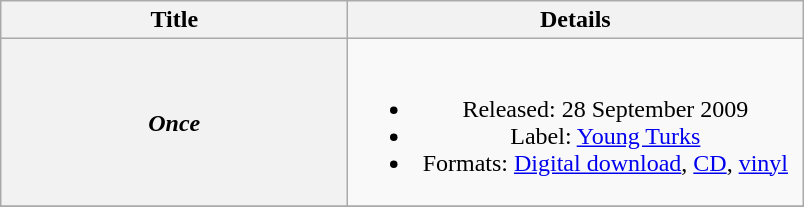<table class="wikitable plainrowheaders" style="text-align:center;">
<tr>
<th scope="col" style="width:14em;">Title</th>
<th scope="col" style="width:18.5em;">Details</th>
</tr>
<tr>
<th scope="row"><em>Once</em></th>
<td><br><ul><li>Released: 28 September 2009</li><li>Label: <a href='#'>Young Turks</a></li><li>Formats: <a href='#'>Digital download</a>, <a href='#'>CD</a>, <a href='#'>vinyl</a></li></ul></td>
</tr>
<tr>
</tr>
</table>
